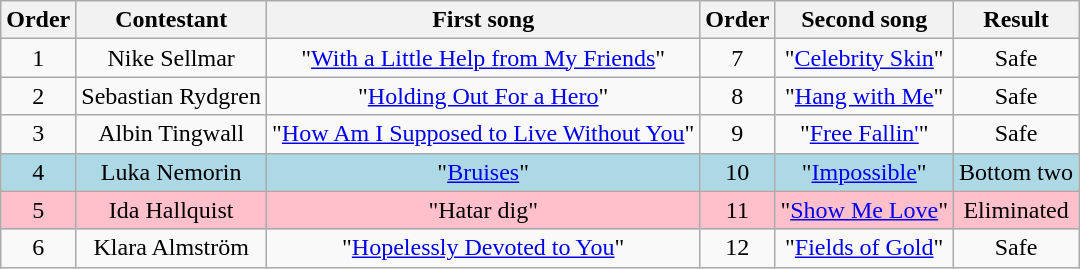<table class="wikitable plainrowheaders" style="text-align:center;">
<tr>
<th>Order</th>
<th>Contestant</th>
<th>First song</th>
<th>Order</th>
<th>Second song</th>
<th>Result</th>
</tr>
<tr>
<td>1</td>
<td>Nike Sellmar</td>
<td>"<a href='#'>With a Little Help from My Friends</a>"</td>
<td>7</td>
<td>"<a href='#'>Celebrity Skin</a>"</td>
<td>Safe</td>
</tr>
<tr>
<td>2</td>
<td>Sebastian Rydgren</td>
<td>"<a href='#'>Holding Out For a Hero</a>"</td>
<td>8</td>
<td>"<a href='#'>Hang with Me</a>"</td>
<td>Safe</td>
</tr>
<tr>
<td>3</td>
<td>Albin Tingwall</td>
<td>"<a href='#'>How Am I Supposed to Live Without You</a>"</td>
<td>9</td>
<td>"<a href='#'>Free Fallin'</a>"</td>
<td>Safe</td>
</tr>
<tr style="background:lightblue;">
<td>4</td>
<td>Luka Nemorin</td>
<td>"<a href='#'>Bruises</a>"</td>
<td>10</td>
<td>"<a href='#'>Impossible</a>"</td>
<td>Bottom two</td>
</tr>
<tr style="background:pink;">
<td>5</td>
<td>Ida Hallquist</td>
<td>"Hatar dig"</td>
<td>11</td>
<td>"<a href='#'>Show Me Love</a>"</td>
<td>Eliminated</td>
</tr>
<tr>
<td>6</td>
<td>Klara Almström</td>
<td>"<a href='#'>Hopelessly Devoted to You</a>"</td>
<td>12</td>
<td>"<a href='#'>Fields of Gold</a>"</td>
<td>Safe</td>
</tr>
</table>
